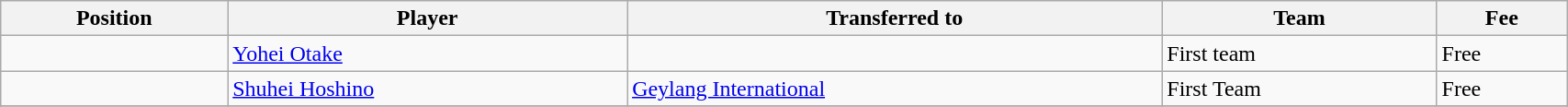<table class="wikitable sortable" style="width:90%;text-align:left">
<tr>
<th>Position</th>
<th>Player</th>
<th>Transferred to</th>
<th>Team</th>
<th>Fee</th>
</tr>
<tr>
<td></td>
<td> <a href='#'>Yohei Otake</a></td>
<td></td>
<td>First team</td>
<td>Free </td>
</tr>
<tr>
<td></td>
<td> <a href='#'>Shuhei Hoshino</a></td>
<td> <a href='#'>Geylang International</a></td>
<td>First Team</td>
<td>Free</td>
</tr>
<tr>
</tr>
</table>
